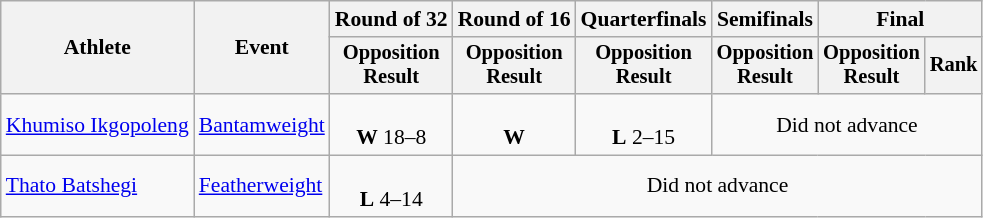<table class="wikitable" style="font-size:90%">
<tr>
<th rowspan="2">Athlete</th>
<th rowspan="2">Event</th>
<th>Round of 32</th>
<th>Round of 16</th>
<th>Quarterfinals</th>
<th>Semifinals</th>
<th colspan=2>Final</th>
</tr>
<tr style="font-size:95%">
<th>Opposition<br>Result</th>
<th>Opposition<br>Result</th>
<th>Opposition<br>Result</th>
<th>Opposition<br>Result</th>
<th>Opposition<br>Result</th>
<th>Rank</th>
</tr>
<tr align=center>
<td align=left><a href='#'>Khumiso Ikgopoleng</a></td>
<td align=left><a href='#'>Bantamweight</a></td>
<td><br><strong>W</strong> 18–8</td>
<td><br><strong>W</strong> </td>
<td><br><strong>L</strong> 2–15</td>
<td colspan=3>Did not advance</td>
</tr>
<tr align=center>
<td align=left><a href='#'>Thato Batshegi</a></td>
<td align=left><a href='#'>Featherweight</a></td>
<td><br><strong>L</strong> 4–14</td>
<td colspan=5>Did not advance</td>
</tr>
</table>
